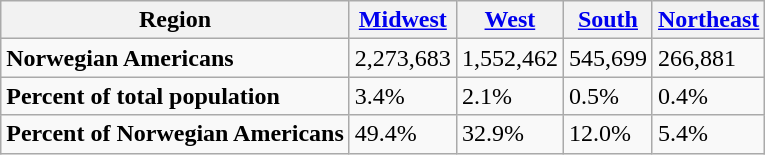<table class="wikitable sortable">
<tr>
<th>Region</th>
<th><a href='#'>Midwest</a></th>
<th><a href='#'>West</a></th>
<th><a href='#'>South</a></th>
<th><a href='#'>Northeast</a></th>
</tr>
<tr>
<td><strong>Norwegian Americans</strong></td>
<td>2,273,683</td>
<td>1,552,462</td>
<td>545,699</td>
<td>266,881</td>
</tr>
<tr>
<td><strong>Percent of total population</strong></td>
<td>3.4%</td>
<td>2.1%</td>
<td>0.5%</td>
<td>0.4%</td>
</tr>
<tr>
<td><strong>Percent of Norwegian Americans</strong></td>
<td>49.4%</td>
<td>32.9%</td>
<td>12.0%</td>
<td>5.4%</td>
</tr>
</table>
